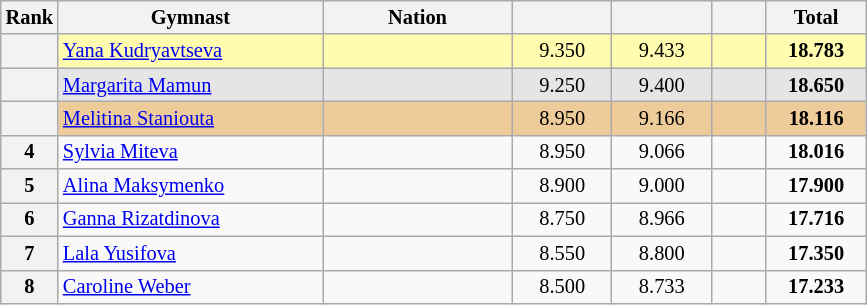<table class="wikitable sortable" style="text-align:center; font-size:85%">
<tr>
<th scope="col" style="width:20px;">Rank</th>
<th ! scope="col" style="width:170px;">Gymnast</th>
<th ! scope="col" style="width:120px;">Nation</th>
<th ! scope="col" style="width:60px;"></th>
<th ! scope="col" style="width:60px;"></th>
<th ! scope="col" style="width:30px;"></th>
<th ! scope="col" style="width:60px;">Total</th>
</tr>
<tr bgcolor=fffcaf>
<th scope=row></th>
<td align=left><a href='#'>Yana Kudryavtseva</a></td>
<td style="text-align:left;"></td>
<td>9.350</td>
<td>9.433</td>
<td></td>
<td><strong>18.783</strong></td>
</tr>
<tr bgcolor=e5e5e5>
<th scope=row></th>
<td align=left><a href='#'>Margarita Mamun</a></td>
<td style="text-align:left;"></td>
<td>9.250</td>
<td>9.400</td>
<td></td>
<td><strong>18.650</strong></td>
</tr>
<tr bgcolor=eecc99>
<th scope=row></th>
<td align=left><a href='#'>Melitina Staniouta</a></td>
<td style="text-align:left;"></td>
<td>8.950</td>
<td>9.166</td>
<td></td>
<td><strong>18.116</strong></td>
</tr>
<tr>
<th scope=row>4</th>
<td align=left><a href='#'>Sylvia Miteva</a></td>
<td style="text-align:left;"></td>
<td>8.950</td>
<td>9.066</td>
<td></td>
<td><strong>18.016</strong></td>
</tr>
<tr>
<th scope=row>5</th>
<td align=left><a href='#'>Alina Maksymenko</a></td>
<td style="text-align:left;"></td>
<td>8.900</td>
<td>9.000</td>
<td></td>
<td><strong>17.900</strong></td>
</tr>
<tr>
<th scope=row>6</th>
<td align=left><a href='#'>Ganna Rizatdinova</a></td>
<td style="text-align:left;"></td>
<td>8.750</td>
<td>8.966</td>
<td></td>
<td><strong>17.716</strong></td>
</tr>
<tr>
<th scope=row>7</th>
<td align=left><a href='#'>Lala Yusifova</a></td>
<td style="text-align:left;"></td>
<td>8.550</td>
<td>8.800</td>
<td></td>
<td><strong>17.350</strong></td>
</tr>
<tr>
<th scope=row>8</th>
<td align=left><a href='#'>Caroline Weber</a></td>
<td style="text-align:left;"></td>
<td>8.500</td>
<td>8.733</td>
<td></td>
<td><strong>17.233</strong></td>
</tr>
</table>
